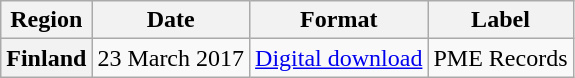<table class="wikitable sortable plainrowheaders" style="text-align:center">
<tr>
<th>Region</th>
<th>Date</th>
<th>Format</th>
<th>Label</th>
</tr>
<tr>
<th scope="row">Finland</th>
<td>23 March 2017</td>
<td><a href='#'>Digital download</a></td>
<td>PME Records</td>
</tr>
</table>
